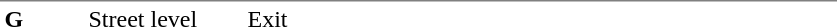<table table border=0 cellspacing=0 cellpadding=3>
<tr>
<td style="border-top:solid 1px gray;" width=50 valign=top><strong>G</strong></td>
<td style="border-top:solid 1px gray;" width=100 valign=top>Street level</td>
<td style="border-top:solid 1px gray;" width=390 valign=top>Exit</td>
</tr>
</table>
